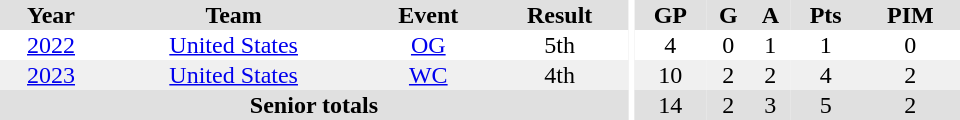<table border="0" cellpadding="1" cellspacing="0" ID="Table3" style="text-align:center; width:40em;">
<tr bgcolor="#e0e0e0">
<th>Year</th>
<th>Team</th>
<th>Event</th>
<th>Result</th>
<th rowspan="98" bgcolor="#ffffff"></th>
<th>GP</th>
<th>G</th>
<th>A</th>
<th>Pts</th>
<th>PIM</th>
</tr>
<tr>
<td><a href='#'>2022</a></td>
<td><a href='#'>United States</a></td>
<td><a href='#'>OG</a></td>
<td>5th</td>
<td>4</td>
<td>0</td>
<td>1</td>
<td>1</td>
<td>0</td>
</tr>
<tr bgcolor="#f0f0f0">
<td><a href='#'>2023</a></td>
<td><a href='#'>United States</a></td>
<td><a href='#'>WC</a></td>
<td>4th</td>
<td>10</td>
<td>2</td>
<td>2</td>
<td>4</td>
<td>2</td>
</tr>
<tr bgcolor="#e0e0e0">
<th colspan="4">Senior totals</th>
<td>14</td>
<td>2</td>
<td>3</td>
<td>5</td>
<td>2</td>
</tr>
</table>
